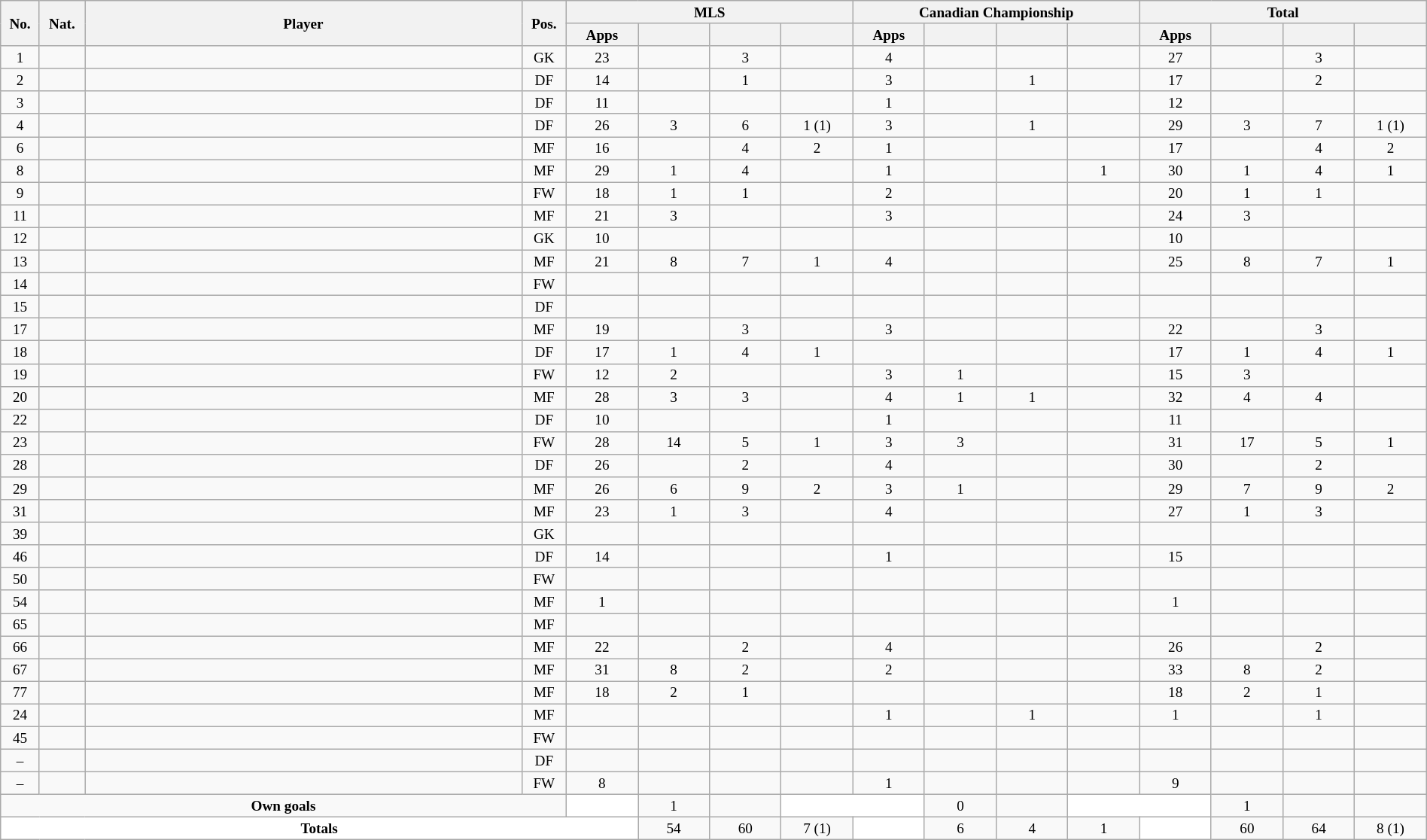<table class="wikitable sortable alternance"  style="font-size:80%; text-align:center; line-height:14px; width:100%;">
<tr>
<th rowspan="2" style="width:10px;"><strong>No.</strong></th>
<th rowspan="2" style="width:10px;"><strong>Nat.</strong></th>
<th rowspan="2" scope="col" style="width:275px;"><strong>Player</strong></th>
<th rowspan="2" style="width:10px;"><strong>Pos.</strong></th>
<th colspan="4"><strong>MLS</strong></th>
<th colspan="4"><strong>Canadian Championship</strong></th>
<th colspan="4"><strong>Total</strong></th>
</tr>
<tr style="text-align:center;">
<th width=40><strong>Apps</strong></th>
<th width=40></th>
<th width=40></th>
<th width=40></th>
<th width=40><strong>Apps</strong></th>
<th width=40></th>
<th width=40></th>
<th width=40></th>
<th width=40><strong>Apps</strong></th>
<th width=40></th>
<th width=40></th>
<th width=40></th>
</tr>
<tr>
<td>1</td>
<td></td>
<td></td>
<td>GK</td>
<td>23</td>
<td></td>
<td>3</td>
<td></td>
<td>4</td>
<td></td>
<td></td>
<td></td>
<td>27</td>
<td></td>
<td>3</td>
<td></td>
</tr>
<tr>
<td>2</td>
<td></td>
<td></td>
<td>DF</td>
<td>14</td>
<td></td>
<td>1</td>
<td></td>
<td>3</td>
<td></td>
<td>1</td>
<td></td>
<td>17</td>
<td></td>
<td>2</td>
<td></td>
</tr>
<tr>
<td>3</td>
<td></td>
<td></td>
<td>DF</td>
<td>11</td>
<td></td>
<td></td>
<td></td>
<td>1</td>
<td></td>
<td></td>
<td></td>
<td>12</td>
<td></td>
<td></td>
<td></td>
</tr>
<tr>
<td>4</td>
<td></td>
<td></td>
<td>DF</td>
<td>26</td>
<td>3</td>
<td>6</td>
<td>1 (1)</td>
<td>3</td>
<td></td>
<td>1</td>
<td></td>
<td>29</td>
<td>3</td>
<td>7</td>
<td>1 (1)</td>
</tr>
<tr>
<td>6</td>
<td></td>
<td></td>
<td>MF</td>
<td>16</td>
<td></td>
<td>4</td>
<td>2</td>
<td>1</td>
<td></td>
<td></td>
<td></td>
<td>17</td>
<td></td>
<td>4</td>
<td>2</td>
</tr>
<tr>
<td>8</td>
<td></td>
<td></td>
<td>MF</td>
<td>29</td>
<td>1</td>
<td>4</td>
<td></td>
<td>1</td>
<td></td>
<td></td>
<td>1</td>
<td>30</td>
<td>1</td>
<td>4</td>
<td>1</td>
</tr>
<tr>
<td>9</td>
<td></td>
<td></td>
<td>FW</td>
<td>18</td>
<td>1</td>
<td>1</td>
<td></td>
<td>2</td>
<td></td>
<td></td>
<td></td>
<td>20</td>
<td>1</td>
<td>1</td>
<td></td>
</tr>
<tr>
<td>11</td>
<td></td>
<td></td>
<td>MF</td>
<td>21</td>
<td>3</td>
<td></td>
<td></td>
<td>3</td>
<td></td>
<td></td>
<td></td>
<td>24</td>
<td>3</td>
<td></td>
<td></td>
</tr>
<tr>
<td>12</td>
<td></td>
<td></td>
<td>GK</td>
<td>10</td>
<td></td>
<td></td>
<td></td>
<td></td>
<td></td>
<td></td>
<td></td>
<td>10</td>
<td></td>
<td></td>
<td></td>
</tr>
<tr>
<td>13</td>
<td></td>
<td></td>
<td>MF</td>
<td>21</td>
<td>8</td>
<td>7</td>
<td>1</td>
<td>4</td>
<td></td>
<td></td>
<td></td>
<td>25</td>
<td>8</td>
<td>7</td>
<td>1</td>
</tr>
<tr>
<td>14</td>
<td></td>
<td></td>
<td>FW</td>
<td></td>
<td></td>
<td></td>
<td></td>
<td></td>
<td></td>
<td></td>
<td></td>
<td></td>
<td></td>
<td></td>
<td></td>
</tr>
<tr>
<td>15</td>
<td></td>
<td></td>
<td>DF</td>
<td></td>
<td></td>
<td></td>
<td></td>
<td></td>
<td></td>
<td></td>
<td></td>
<td></td>
<td></td>
<td></td>
<td></td>
</tr>
<tr>
<td>17</td>
<td></td>
<td></td>
<td>MF</td>
<td>19</td>
<td></td>
<td>3</td>
<td></td>
<td>3</td>
<td></td>
<td></td>
<td></td>
<td>22</td>
<td></td>
<td>3</td>
<td></td>
</tr>
<tr>
<td>18</td>
<td></td>
<td></td>
<td>DF</td>
<td>17</td>
<td>1</td>
<td>4</td>
<td>1</td>
<td></td>
<td></td>
<td></td>
<td></td>
<td>17</td>
<td>1</td>
<td>4</td>
<td>1<br></td>
</tr>
<tr>
<td>19</td>
<td></td>
<td></td>
<td>FW</td>
<td>12</td>
<td>2</td>
<td></td>
<td></td>
<td>3</td>
<td>1</td>
<td></td>
<td></td>
<td>15</td>
<td>3</td>
<td></td>
<td></td>
</tr>
<tr>
<td>20</td>
<td></td>
<td></td>
<td>MF</td>
<td>28</td>
<td>3</td>
<td>3</td>
<td></td>
<td>4</td>
<td>1</td>
<td>1</td>
<td></td>
<td>32</td>
<td>4</td>
<td>4</td>
<td></td>
</tr>
<tr>
<td>22</td>
<td></td>
<td></td>
<td>DF</td>
<td>10</td>
<td></td>
<td></td>
<td></td>
<td>1</td>
<td></td>
<td></td>
<td></td>
<td>11</td>
<td></td>
<td></td>
<td></td>
</tr>
<tr>
<td>23</td>
<td></td>
<td></td>
<td>FW</td>
<td>28</td>
<td>14</td>
<td>5</td>
<td>1</td>
<td>3</td>
<td>3</td>
<td></td>
<td></td>
<td>31</td>
<td>17</td>
<td>5</td>
<td>1</td>
</tr>
<tr>
<td>28</td>
<td></td>
<td></td>
<td>DF</td>
<td>26</td>
<td></td>
<td>2</td>
<td></td>
<td>4</td>
<td></td>
<td></td>
<td></td>
<td>30</td>
<td></td>
<td>2</td>
<td></td>
</tr>
<tr>
<td>29</td>
<td></td>
<td></td>
<td>MF</td>
<td>26</td>
<td>6</td>
<td>9</td>
<td>2</td>
<td>3</td>
<td>1</td>
<td></td>
<td></td>
<td>29</td>
<td>7</td>
<td>9</td>
<td>2</td>
</tr>
<tr>
<td>31</td>
<td></td>
<td></td>
<td>MF</td>
<td>23</td>
<td>1</td>
<td>3</td>
<td></td>
<td>4</td>
<td></td>
<td></td>
<td></td>
<td>27</td>
<td>1</td>
<td>3</td>
<td></td>
</tr>
<tr>
<td>39</td>
<td></td>
<td></td>
<td>GK</td>
<td></td>
<td></td>
<td></td>
<td></td>
<td></td>
<td></td>
<td></td>
<td></td>
<td></td>
<td></td>
<td></td>
<td></td>
</tr>
<tr>
<td>46</td>
<td></td>
<td></td>
<td>DF</td>
<td>14</td>
<td></td>
<td></td>
<td></td>
<td>1</td>
<td></td>
<td></td>
<td></td>
<td>15</td>
<td></td>
<td></td>
<td></td>
</tr>
<tr>
<td>50</td>
<td></td>
<td></td>
<td>FW</td>
<td></td>
<td></td>
<td></td>
<td></td>
<td></td>
<td></td>
<td></td>
<td></td>
<td></td>
<td></td>
<td></td>
<td></td>
</tr>
<tr>
<td>54</td>
<td></td>
<td></td>
<td>MF</td>
<td>1</td>
<td></td>
<td></td>
<td></td>
<td></td>
<td></td>
<td></td>
<td></td>
<td>1</td>
<td></td>
<td></td>
<td></td>
</tr>
<tr>
<td>65</td>
<td></td>
<td></td>
<td>MF</td>
<td></td>
<td></td>
<td></td>
<td></td>
<td></td>
<td></td>
<td></td>
<td></td>
<td></td>
<td></td>
<td></td>
<td></td>
</tr>
<tr>
<td>66</td>
<td></td>
<td></td>
<td>MF</td>
<td>22</td>
<td></td>
<td>2</td>
<td></td>
<td>4</td>
<td></td>
<td></td>
<td></td>
<td>26</td>
<td></td>
<td>2</td>
<td></td>
</tr>
<tr>
<td>67</td>
<td></td>
<td></td>
<td>MF</td>
<td>31</td>
<td>8</td>
<td>2</td>
<td></td>
<td>2</td>
<td></td>
<td></td>
<td></td>
<td>33</td>
<td>8</td>
<td>2</td>
<td></td>
</tr>
<tr>
<td>77</td>
<td></td>
<td></td>
<td>MF</td>
<td>18</td>
<td>2</td>
<td>1</td>
<td></td>
<td></td>
<td></td>
<td></td>
<td></td>
<td>18</td>
<td>2</td>
<td>1</td>
<td></td>
</tr>
<tr>
<td>24</td>
<td></td>
<td> </td>
<td>MF</td>
<td></td>
<td></td>
<td></td>
<td></td>
<td>1</td>
<td></td>
<td>1</td>
<td></td>
<td>1</td>
<td></td>
<td>1</td>
<td></td>
</tr>
<tr>
<td>45</td>
<td></td>
<td></td>
<td>FW</td>
<td></td>
<td></td>
<td></td>
<td></td>
<td></td>
<td></td>
<td></td>
<td></td>
<td></td>
<td></td>
<td></td>
<td></td>
</tr>
<tr>
<td>–</td>
<td></td>
<td></td>
<td>DF</td>
<td></td>
<td></td>
<td></td>
<td></td>
<td></td>
<td></td>
<td></td>
<td></td>
<td></td>
<td></td>
<td></td>
<td></td>
</tr>
<tr>
<td>–</td>
<td></td>
<td> </td>
<td>FW</td>
<td>8</td>
<td></td>
<td></td>
<td></td>
<td>1</td>
<td></td>
<td></td>
<td></td>
<td>9</td>
<td></td>
<td></td>
<td></td>
</tr>
<tr class="sortbottom">
<td colspan="4"><strong>Own goals</strong></td>
<td ! style="background:white; text-align: center;"></td>
<td>1</td>
<td></td>
<td ! colspan="2" style="background:white; text-align: center;"></td>
<td>0</td>
<td></td>
<td ! colspan="2" style="background:white; text-align: center;"></td>
<td>1</td>
<td></td>
</tr>
<tr class="sortbottom">
<td colspan="5"  style="background:white; text-align: center;"><strong>Totals</strong></td>
<td>54</td>
<td>60</td>
<td>7 (1)</td>
<td ! rowspan="2" style="background:white; text-align: center;"></td>
<td>6</td>
<td>4</td>
<td>1</td>
<td ! rowspan="2" style="background:white; text-align: center;"></td>
<td>60</td>
<td>64</td>
<td>8 (1)</td>
</tr>
</table>
